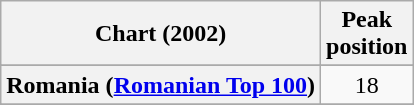<table class="wikitable sortable plainrowheaders" style="text-align:center">
<tr>
<th>Chart (2002)</th>
<th>Peak<br>position</th>
</tr>
<tr>
</tr>
<tr>
</tr>
<tr>
</tr>
<tr>
<th scope="row">Romania (<a href='#'>Romanian Top 100</a>)</th>
<td>18</td>
</tr>
<tr>
</tr>
<tr>
</tr>
</table>
